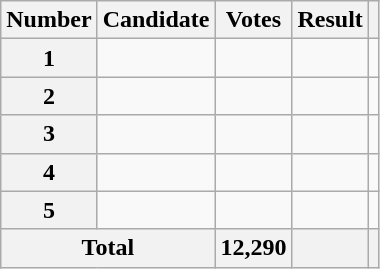<table class="wikitable sortable">
<tr>
<th scope="col">Number</th>
<th scope="col">Candidate</th>
<th scope="col">Votes</th>
<th scope="col">Result</th>
<th scope="col" class="unsortable"></th>
</tr>
<tr>
<th scope="row">1</th>
<td></td>
<td style="text-align:right"></td>
<td></td>
<td></td>
</tr>
<tr>
<th scope="row">2</th>
<td></td>
<td style="text-align:right"></td>
<td></td>
<td></td>
</tr>
<tr>
<th scope="row">3</th>
<td></td>
<td style="text-align:right"></td>
<td></td>
<td></td>
</tr>
<tr>
<th scope="row">4</th>
<td></td>
<td style="text-align:right"></td>
<td></td>
<td></td>
</tr>
<tr>
<th scope="row">5</th>
<td></td>
<td style="text-align:right"></td>
<td></td>
<td></td>
</tr>
<tr class="sortbottom">
<th scope="row" colspan="2">Total</th>
<th style="text-align:right">12,290</th>
<th></th>
<th></th>
</tr>
</table>
